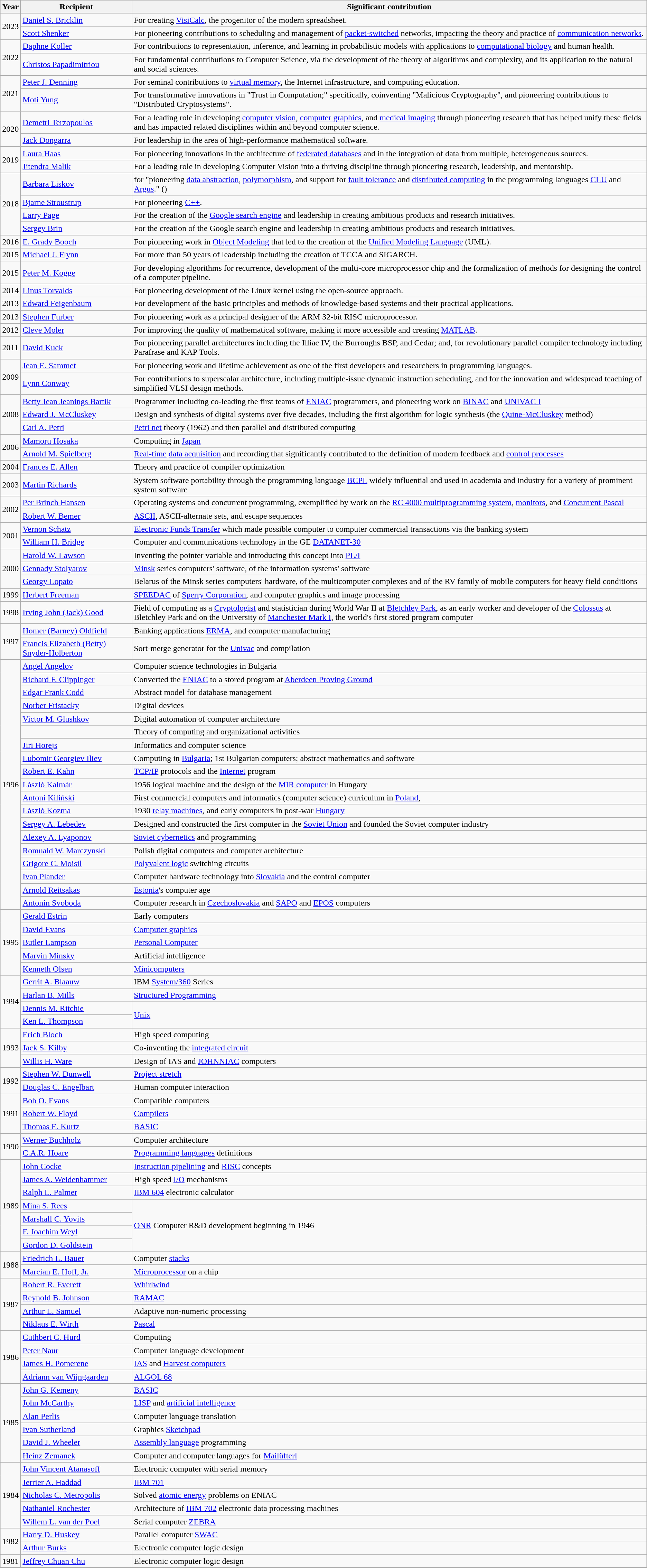<table class="wikitable" >
<tr>
<th>Year</th>
<th>Recipient</th>
<th>Significant contribution</th>
</tr>
<tr>
<td rowspan=2>2023</td>
<td><a href='#'>Daniel S. Bricklin</a></td>
<td>For creating <a href='#'>VisiCalc</a>, the progenitor of the modern spreadsheet.</td>
</tr>
<tr>
<td><a href='#'>Scott Shenker</a></td>
<td>For pioneering contributions to scheduling and management of <a href='#'>packet-switched</a> networks, impacting the theory and practice of <a href='#'>communication networks</a>.</td>
</tr>
<tr>
<td rowspan=2>2022</td>
<td><a href='#'>Daphne Koller</a></td>
<td>For contributions to representation, inference, and learning in probabilistic models with applications to <a href='#'>computational biology</a> and human health.</td>
</tr>
<tr>
<td><a href='#'>Christos Papadimitriou</a></td>
<td>For fundamental contributions to Computer Science, via the development of the theory of algorithms and complexity, and its application to the natural and social sciences.</td>
</tr>
<tr>
<td rowspan=2>2021</td>
<td><a href='#'>Peter J. Denning</a></td>
<td>For seminal contributions to <a href='#'>virtual memory</a>, the Internet infrastructure, and computing education.</td>
</tr>
<tr>
<td><a href='#'>Moti Yung</a></td>
<td>For transformative innovations in "Trust in Computation;" specifically, coinventing "Malicious Cryptography", and pioneering contributions to "Distributed Cryptosystems".</td>
</tr>
<tr>
<td rowspan=2>2020</td>
<td><a href='#'>Demetri Terzopoulos</a></td>
<td>For a leading role in developing <a href='#'>computer vision</a>, <a href='#'>computer graphics</a>, and <a href='#'>medical imaging</a> through pioneering research that has helped unify these fields and has impacted related disciplines within and beyond computer science.</td>
</tr>
<tr>
<td><a href='#'>Jack Dongarra</a></td>
<td>For leadership in the area of high-performance mathematical software.</td>
</tr>
<tr>
<td rowspan=2>2019</td>
<td><a href='#'>Laura Haas</a></td>
<td>For pioneering innovations in the architecture of <a href='#'>federated databases</a> and in the integration of data from multiple, heterogeneous sources.</td>
</tr>
<tr>
<td><a href='#'>Jitendra Malik</a></td>
<td>For a leading role in developing Computer Vision into a thriving discipline through pioneering research, leadership, and mentorship.</td>
</tr>
<tr>
<td rowspan=4>2018</td>
<td><a href='#'>Barbara Liskov</a></td>
<td>for "pioneering <a href='#'>data abstraction</a>, <a href='#'>polymorphism</a>, and support for <a href='#'>fault tolerance</a> and <a href='#'>distributed computing</a> in the programming languages <a href='#'>CLU</a> and <a href='#'>Argus</a>." ()</td>
</tr>
<tr>
<td><a href='#'>Bjarne Stroustrup</a></td>
<td>For pioneering <a href='#'>C++</a>.</td>
</tr>
<tr>
<td><a href='#'>Larry Page</a></td>
<td>For the creation of the <a href='#'>Google search engine</a> and leadership in creating ambitious products and research initiatives.</td>
</tr>
<tr>
<td><a href='#'>Sergey Brin</a></td>
<td>For the creation of the Google search engine and leadership in creating ambitious products and research initiatives.</td>
</tr>
<tr>
<td>2016</td>
<td><a href='#'>E. Grady Booch</a></td>
<td>For pioneering work in <a href='#'>Object Modeling</a> that led to the creation of the <a href='#'>Unified Modeling Language</a> (UML).</td>
</tr>
<tr>
<td>2015</td>
<td><a href='#'>Michael J. Flynn</a></td>
<td>For more than 50 years of leadership including the creation of TCCA and SIGARCH.</td>
</tr>
<tr>
<td>2015</td>
<td><a href='#'>Peter M. Kogge</a></td>
<td>For developing algorithms for recurrence, development of the multi-core microprocessor chip and the formalization of methods for designing the control of a computer pipeline.</td>
</tr>
<tr>
<td>2014</td>
<td><a href='#'>Linus Torvalds</a></td>
<td>For pioneering development of the Linux kernel using the open-source approach.</td>
</tr>
<tr>
<td>2013</td>
<td><a href='#'>Edward Feigenbaum</a></td>
<td>For development of the basic principles and methods of knowledge-based systems and their practical applications.</td>
</tr>
<tr>
<td>2013</td>
<td><a href='#'>Stephen Furber</a></td>
<td>For pioneering work as a principal designer of the ARM 32-bit RISC microprocessor.</td>
</tr>
<tr>
<td>2012</td>
<td><a href='#'>Cleve Moler</a></td>
<td>For improving the quality of mathematical software, making it more accessible and creating <a href='#'>MATLAB</a>.</td>
</tr>
<tr>
<td>2011</td>
<td><a href='#'>David Kuck</a></td>
<td>For pioneering parallel architectures including the Illiac IV, the Burroughs BSP, and Cedar; and, for revolutionary parallel compiler technology including Parafrase and KAP Tools.</td>
</tr>
<tr>
<td rowspan=2>2009</td>
<td><a href='#'>Jean E. Sammet</a></td>
<td>For pioneering work and lifetime achievement as one of the first developers and researchers in programming languages.</td>
</tr>
<tr>
<td><a href='#'>Lynn Conway</a></td>
<td>For contributions to superscalar architecture, including multiple-issue dynamic instruction scheduling, and for the innovation and widespread teaching of simplified VLSI design methods.</td>
</tr>
<tr>
<td rowspan=3>2008</td>
<td><a href='#'>Betty Jean Jeanings Bartik</a></td>
<td>Programmer including co-leading the first teams of <a href='#'>ENIAC</a> programmers, and pioneering work on <a href='#'>BINAC</a> and <a href='#'>UNIVAC I</a></td>
</tr>
<tr>
<td><a href='#'>Edward J. McCluskey</a></td>
<td>Design and synthesis of digital systems over five decades, including the first algorithm for logic synthesis (the <a href='#'>Quine-McCluskey</a> method)</td>
</tr>
<tr>
<td><a href='#'>Carl A. Petri</a></td>
<td><a href='#'>Petri net</a> theory (1962) and then parallel and distributed computing</td>
</tr>
<tr>
<td rowspan=2>2006</td>
<td><a href='#'>Mamoru Hosaka</a></td>
<td>Computing in <a href='#'>Japan</a></td>
</tr>
<tr>
<td><a href='#'>Arnold M. Spielberg</a></td>
<td><a href='#'>Real-time</a> <a href='#'>data acquisition</a> and recording that significantly contributed to the definition of modern feedback and <a href='#'>control processes</a></td>
</tr>
<tr>
<td>2004</td>
<td><a href='#'>Frances E. Allen</a></td>
<td>Theory and practice of compiler optimization</td>
</tr>
<tr>
<td>2003</td>
<td><a href='#'>Martin Richards</a></td>
<td>System software portability through the programming language <a href='#'>BCPL</a> widely influential and used in academia and industry for a variety of prominent system software</td>
</tr>
<tr>
<td rowspan=2>2002</td>
<td><a href='#'>Per Brinch Hansen</a></td>
<td>Operating systems and concurrent programming, exemplified by work on the <a href='#'>RC 4000 multiprogramming system</a>, <a href='#'>monitors</a>, and <a href='#'>Concurrent Pascal</a></td>
</tr>
<tr>
<td><a href='#'>Robert W. Bemer</a></td>
<td><a href='#'>ASCII</a>, ASCII-alternate sets, and escape sequences</td>
</tr>
<tr>
<td rowspan=2>2001</td>
<td><a href='#'>Vernon Schatz</a></td>
<td><a href='#'>Electronic Funds Transfer</a> which made possible computer to computer commercial transactions via the banking system</td>
</tr>
<tr>
<td><a href='#'>William H. Bridge</a></td>
<td>Computer and communications technology in the GE <a href='#'>DATANET-30</a></td>
</tr>
<tr>
<td rowspan=3>2000</td>
<td><a href='#'>Harold W. Lawson</a></td>
<td>Inventing the pointer variable and introducing this concept into <a href='#'>PL/I</a></td>
</tr>
<tr>
<td><a href='#'>Gennady Stolyarov</a></td>
<td><a href='#'>Minsk</a> series computers' software, of the information systems' software</td>
</tr>
<tr>
<td><a href='#'>Georgy Lopato</a></td>
<td>Belarus of the Minsk series computers' hardware, of the multicomputer complexes and of the RV family of mobile computers for heavy field conditions</td>
</tr>
<tr>
<td>1999</td>
<td><a href='#'>Herbert Freeman</a></td>
<td><a href='#'>SPEEDAC</a> of <a href='#'>Sperry Corporation</a>, and computer graphics and image processing</td>
</tr>
<tr>
<td>1998</td>
<td><a href='#'>Irving John (Jack) Good</a></td>
<td>Field of computing as a <a href='#'>Cryptologist</a> and statistician during World War II at <a href='#'>Bletchley Park</a>, as an early worker and developer of the <a href='#'>Colossus</a> at Bletchley Park and on the University of <a href='#'>Manchester Mark I</a>, the world's first stored program computer</td>
</tr>
<tr>
<td rowspan=2>1997</td>
<td><a href='#'>Homer (Barney) Oldfield</a></td>
<td>Banking applications <a href='#'>ERMA</a>, and computer manufacturing</td>
</tr>
<tr>
<td><a href='#'>Francis Elizabeth (Betty) Snyder-Holberton</a></td>
<td>Sort-merge generator for the <a href='#'>Univac</a> and compilation</td>
</tr>
<tr>
<td rowspan=19>1996</td>
<td><a href='#'>Angel Angelov</a></td>
<td>Computer science technologies in Bulgaria</td>
</tr>
<tr>
<td><a href='#'>Richard F. Clippinger</a></td>
<td>Converted the <a href='#'>ENIAC</a> to a stored program at <a href='#'>Aberdeen Proving Ground</a></td>
</tr>
<tr>
<td><a href='#'>Edgar Frank Codd</a></td>
<td>Abstract model for database management</td>
</tr>
<tr>
<td><a href='#'>Norber Fristacky</a></td>
<td>Digital devices</td>
</tr>
<tr>
<td><a href='#'>Victor M. Glushkov</a></td>
<td>Digital automation of computer architecture</td>
</tr>
<tr>
<td></td>
<td>Theory of computing and organizational activities</td>
</tr>
<tr>
<td><a href='#'>Jiri Horejs</a></td>
<td>Informatics and computer science</td>
</tr>
<tr>
<td><a href='#'>Lubomir Georgiev Iliev</a></td>
<td>Computing in <a href='#'>Bulgaria</a>; 1st Bulgarian computers; abstract mathematics and software</td>
</tr>
<tr>
<td><a href='#'>Robert E. Kahn</a></td>
<td><a href='#'>TCP/IP</a> protocols and the <a href='#'>Internet</a> program</td>
</tr>
<tr>
<td><a href='#'>László Kalmár</a></td>
<td>1956 logical machine and the design of the <a href='#'>MIR computer</a> in Hungary</td>
</tr>
<tr>
<td><a href='#'>Antoni Kiliński</a></td>
<td>First commercial computers and informatics (computer science) curriculum in <a href='#'>Poland</a>,</td>
</tr>
<tr>
<td><a href='#'>László Kozma</a></td>
<td>1930 <a href='#'>relay machines</a>, and early computers in post-war <a href='#'>Hungary</a></td>
</tr>
<tr>
<td><a href='#'>Sergey A. Lebedev</a></td>
<td>Designed and constructed the first computer in the <a href='#'>Soviet Union</a> and founded the Soviet computer industry</td>
</tr>
<tr>
<td><a href='#'>Alexey A. Lyaponov</a></td>
<td><a href='#'>Soviet cybernetics</a> and programming</td>
</tr>
<tr>
<td><a href='#'>Romuald W. Marczynski</a></td>
<td>Polish digital computers and computer architecture</td>
</tr>
<tr>
<td><a href='#'>Grigore C. Moisil</a></td>
<td><a href='#'>Polyvalent logic</a> switching circuits</td>
</tr>
<tr>
<td><a href='#'>Ivan Plander</a></td>
<td>Computer hardware technology into <a href='#'>Slovakia</a> and the control computer</td>
</tr>
<tr>
<td><a href='#'>Arnold Reitsakas</a></td>
<td><a href='#'>Estonia</a>'s computer age</td>
</tr>
<tr>
<td><a href='#'>Antonín Svoboda</a></td>
<td>Computer research in <a href='#'>Czechoslovakia</a> and <a href='#'>SAPO</a> and <a href='#'>EPOS</a> computers</td>
</tr>
<tr>
<td rowspan=5>1995</td>
<td><a href='#'>Gerald Estrin</a></td>
<td>Early computers</td>
</tr>
<tr>
<td><a href='#'>David Evans</a></td>
<td><a href='#'>Computer graphics</a></td>
</tr>
<tr>
<td><a href='#'>Butler Lampson</a></td>
<td><a href='#'>Personal Computer</a></td>
</tr>
<tr>
<td><a href='#'>Marvin Minsky</a></td>
<td>Artificial intelligence</td>
</tr>
<tr>
<td><a href='#'>Kenneth Olsen</a></td>
<td><a href='#'>Minicomputers</a></td>
</tr>
<tr>
<td rowspan=4>1994</td>
<td><a href='#'>Gerrit A. Blaauw</a></td>
<td>IBM <a href='#'>System/360</a> Series</td>
</tr>
<tr>
<td><a href='#'>Harlan B. Mills</a></td>
<td><a href='#'>Structured Programming</a></td>
</tr>
<tr>
<td><a href='#'>Dennis M. Ritchie</a></td>
<td rowspan=2><a href='#'>Unix</a></td>
</tr>
<tr>
<td><a href='#'>Ken L. Thompson</a></td>
</tr>
<tr>
<td rowspan=3>1993</td>
<td><a href='#'>Erich Bloch</a></td>
<td>High speed computing</td>
</tr>
<tr>
<td><a href='#'>Jack S. Kilby</a></td>
<td>Co-inventing the <a href='#'>integrated circuit</a></td>
</tr>
<tr>
<td><a href='#'>Willis H. Ware</a></td>
<td>Design of IAS and <a href='#'>JOHNNIAC</a> computers</td>
</tr>
<tr>
<td rowspan=2>1992</td>
<td><a href='#'>Stephen W. Dunwell</a></td>
<td><a href='#'>Project stretch</a></td>
</tr>
<tr>
<td><a href='#'>Douglas C. Engelbart</a></td>
<td>Human computer interaction</td>
</tr>
<tr>
<td rowspan=3>1991</td>
<td><a href='#'>Bob O. Evans</a></td>
<td>Compatible computers</td>
</tr>
<tr>
<td><a href='#'>Robert W. Floyd</a></td>
<td><a href='#'>Compilers</a></td>
</tr>
<tr>
<td><a href='#'>Thomas E. Kurtz</a></td>
<td><a href='#'>BASIC</a></td>
</tr>
<tr>
<td rowspan=2>1990</td>
<td><a href='#'>Werner Buchholz</a></td>
<td>Computer architecture</td>
</tr>
<tr>
<td><a href='#'>C.A.R. Hoare</a></td>
<td><a href='#'>Programming languages</a> definitions</td>
</tr>
<tr>
<td rowspan=7>1989</td>
<td><a href='#'>John Cocke</a></td>
<td><a href='#'>Instruction pipelining</a> and <a href='#'>RISC</a> concepts</td>
</tr>
<tr>
<td><a href='#'>James A. Weidenhammer</a></td>
<td>High speed <a href='#'>I/O</a> mechanisms</td>
</tr>
<tr>
<td><a href='#'>Ralph L. Palmer</a></td>
<td><a href='#'>IBM 604</a> electronic calculator</td>
</tr>
<tr>
<td><a href='#'>Mina S. Rees</a></td>
<td rowspan=4><a href='#'>ONR</a> Computer R&D development beginning in 1946</td>
</tr>
<tr>
<td><a href='#'>Marshall C. Yovits</a></td>
</tr>
<tr>
<td><a href='#'>F. Joachim Weyl</a></td>
</tr>
<tr>
<td><a href='#'>Gordon D. Goldstein</a></td>
</tr>
<tr>
<td rowspan=2>1988</td>
<td><a href='#'>Friedrich L. Bauer</a></td>
<td>Computer <a href='#'>stacks</a></td>
</tr>
<tr>
<td><a href='#'>Marcian E. Hoff, Jr.</a></td>
<td><a href='#'>Microprocessor</a> on a chip</td>
</tr>
<tr>
<td rowspan=4>1987</td>
<td><a href='#'>Robert R. Everett</a></td>
<td><a href='#'>Whirlwind</a></td>
</tr>
<tr>
<td><a href='#'>Reynold B. Johnson</a></td>
<td><a href='#'>RAMAC</a></td>
</tr>
<tr>
<td><a href='#'>Arthur L. Samuel</a></td>
<td>Adaptive non-numeric processing</td>
</tr>
<tr>
<td><a href='#'>Niklaus E. Wirth</a></td>
<td><a href='#'>Pascal</a></td>
</tr>
<tr>
<td rowspan=4>1986</td>
<td><a href='#'>Cuthbert C. Hurd</a></td>
<td>Computing</td>
</tr>
<tr>
<td><a href='#'>Peter Naur</a></td>
<td>Computer language development</td>
</tr>
<tr>
<td><a href='#'>James H. Pomerene</a></td>
<td><a href='#'>IAS</a> and <a href='#'>Harvest computers</a></td>
</tr>
<tr>
<td><a href='#'>Adriann van Wijngaarden</a></td>
<td><a href='#'>ALGOL 68</a></td>
</tr>
<tr>
<td rowspan=6>1985</td>
<td><a href='#'>John G. Kemeny</a></td>
<td><a href='#'>BASIC</a></td>
</tr>
<tr>
<td><a href='#'>John McCarthy</a></td>
<td><a href='#'>LISP</a> and <a href='#'>artificial intelligence</a></td>
</tr>
<tr>
<td><a href='#'>Alan Perlis</a></td>
<td>Computer language translation</td>
</tr>
<tr>
<td><a href='#'>Ivan Sutherland</a></td>
<td>Graphics <a href='#'>Sketchpad</a></td>
</tr>
<tr>
<td><a href='#'>David J. Wheeler</a></td>
<td><a href='#'>Assembly language</a> programming</td>
</tr>
<tr>
<td><a href='#'>Heinz Zemanek</a></td>
<td>Computer and computer languages for <a href='#'>Mailüfterl</a></td>
</tr>
<tr>
<td rowspan=5>1984</td>
<td><a href='#'>John Vincent Atanasoff</a></td>
<td>Electronic computer with serial memory</td>
</tr>
<tr>
<td><a href='#'>Jerrier A. Haddad</a></td>
<td><a href='#'>IBM 701</a></td>
</tr>
<tr>
<td><a href='#'>Nicholas C. Metropolis</a></td>
<td>Solved <a href='#'>atomic energy</a> problems on ENIAC</td>
</tr>
<tr>
<td><a href='#'>Nathaniel Rochester</a></td>
<td>Architecture of <a href='#'>IBM 702</a> electronic data processing machines</td>
</tr>
<tr>
<td><a href='#'>Willem L. van der Poel</a></td>
<td>Serial computer <a href='#'>ZEBRA</a></td>
</tr>
<tr>
<td rowspan=2>1982</td>
<td><a href='#'>Harry D. Huskey</a></td>
<td>Parallel computer <a href='#'>SWAC</a></td>
</tr>
<tr>
<td><a href='#'>Arthur Burks</a></td>
<td>Electronic computer logic design</td>
</tr>
<tr>
<td>1981</td>
<td><a href='#'>Jeffrey Chuan Chu</a></td>
<td>Electronic computer logic design</td>
</tr>
</table>
